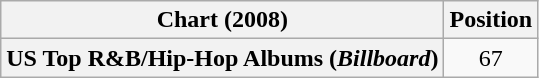<table class="wikitable sortable plainrowheaders">
<tr>
<th scope="col">Chart (2008)</th>
<th scope="col">Position</th>
</tr>
<tr>
<th scope="row">US Top R&B/Hip-Hop Albums (<em>Billboard</em>)</th>
<td style="text-align:center;">67</td>
</tr>
</table>
